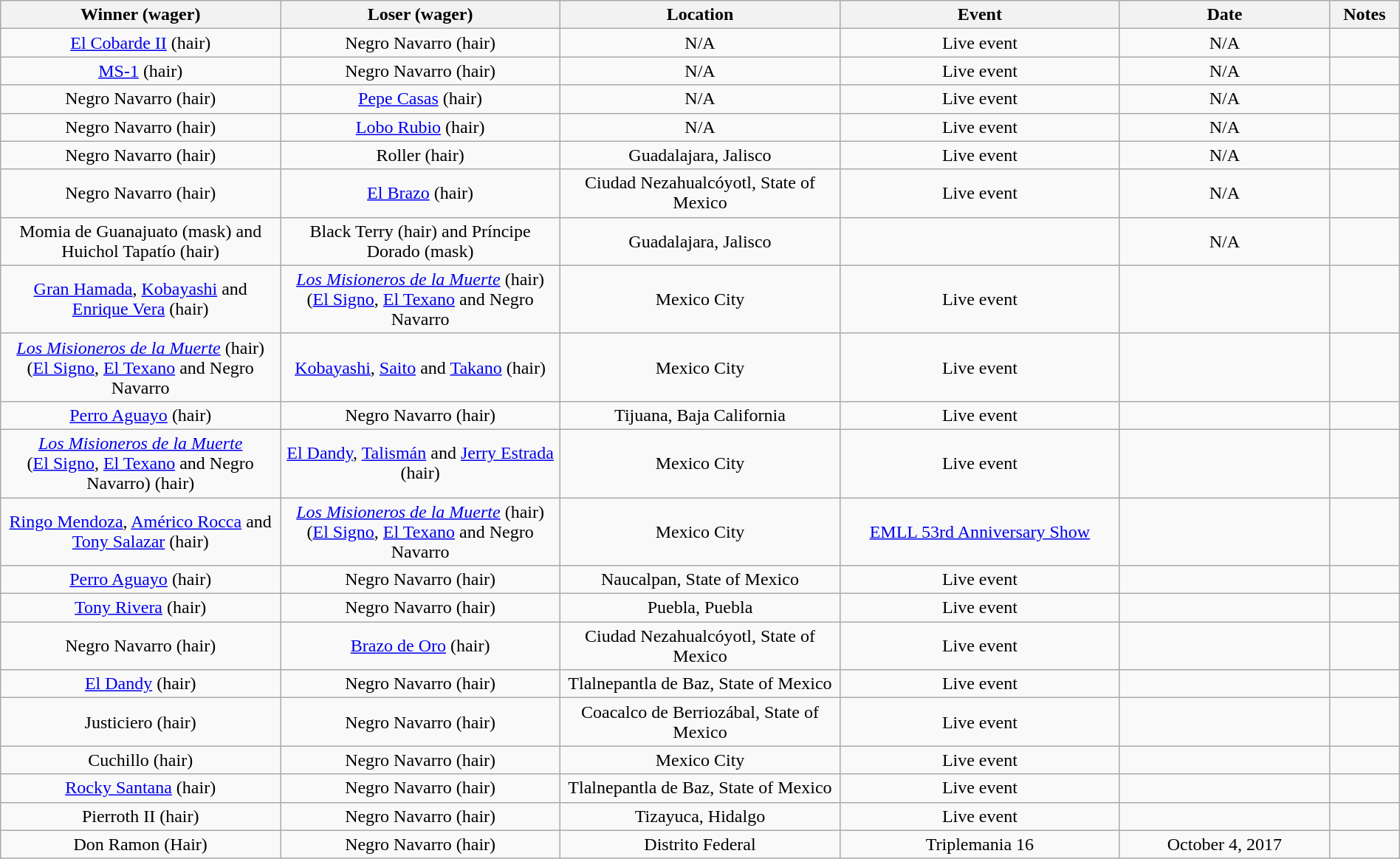<table class="wikitable sortable" width=100%  style="text-align: center">
<tr>
<th width=20% scope="col">Winner (wager)</th>
<th width=20% scope="col">Loser (wager)</th>
<th width=20% scope="col">Location</th>
<th width=20% scope="col">Event</th>
<th width=15% scope="col">Date</th>
<th class="unsortable" width=5% scope="col">Notes</th>
</tr>
<tr>
<td><a href='#'>El Cobarde II</a> (hair)</td>
<td>Negro Navarro (hair)</td>
<td>N/A</td>
<td>Live event</td>
<td>N/A</td>
<td> </td>
</tr>
<tr>
<td><a href='#'>MS-1</a> (hair)</td>
<td>Negro Navarro (hair)</td>
<td>N/A</td>
<td>Live event</td>
<td>N/A</td>
<td></td>
</tr>
<tr>
<td>Negro Navarro (hair)</td>
<td><a href='#'>Pepe Casas</a> (hair)</td>
<td>N/A</td>
<td>Live event</td>
<td>N/A</td>
<td></td>
</tr>
<tr>
<td>Negro Navarro (hair)</td>
<td><a href='#'>Lobo Rubio</a> (hair)</td>
<td>N/A</td>
<td>Live event</td>
<td>N/A</td>
<td></td>
</tr>
<tr>
<td>Negro Navarro (hair)</td>
<td>Roller (hair)</td>
<td>Guadalajara, Jalisco</td>
<td>Live event</td>
<td>N/A</td>
<td></td>
</tr>
<tr>
<td>Negro Navarro (hair)</td>
<td><a href='#'>El Brazo</a> (hair)</td>
<td>Ciudad Nezahualcóyotl, State of Mexico</td>
<td>Live event</td>
<td>N/A</td>
<td></td>
</tr>
<tr>
<td>Momia de Guanajuato (mask) and Huichol Tapatío (hair)</td>
<td>Black Terry (hair) and Príncipe Dorado (mask)</td>
<td>Guadalajara, Jalisco</td>
<td></td>
<td>N/A</td>
<td></td>
</tr>
<tr>
<td><a href='#'>Gran Hamada</a>, <a href='#'>Kobayashi</a> and <a href='#'>Enrique Vera</a> (hair)</td>
<td><em><a href='#'>Los Misioneros de la Muerte</a></em> (hair) <br>(<a href='#'>El Signo</a>, <a href='#'>El Texano</a> and Negro Navarro</td>
<td>Mexico City</td>
<td>Live event</td>
<td></td>
<td></td>
</tr>
<tr>
<td><em><a href='#'>Los Misioneros de la Muerte</a></em> (hair)<br>(<a href='#'>El Signo</a>, <a href='#'>El Texano</a> and Negro Navarro</td>
<td><a href='#'>Kobayashi</a>, <a href='#'>Saito</a> and <a href='#'>Takano</a> (hair)</td>
<td>Mexico City</td>
<td>Live event</td>
<td></td>
<td> </td>
</tr>
<tr>
<td><a href='#'>Perro Aguayo</a> (hair)</td>
<td>Negro Navarro (hair)</td>
<td>Tijuana, Baja California</td>
<td>Live event</td>
<td></td>
<td></td>
</tr>
<tr>
<td><em><a href='#'>Los Misioneros de la Muerte</a></em><br>(<a href='#'>El Signo</a>, <a href='#'>El Texano</a> and Negro Navarro) (hair)</td>
<td><a href='#'>El Dandy</a>, <a href='#'>Talismán</a> and <a href='#'>Jerry Estrada</a> (hair)</td>
<td>Mexico City</td>
<td>Live event</td>
<td></td>
<td></td>
</tr>
<tr>
<td><a href='#'>Ringo Mendoza</a>, <a href='#'>Américo Rocca</a> and <a href='#'>Tony Salazar</a> (hair)</td>
<td><em><a href='#'>Los Misioneros de la Muerte</a></em> (hair) <br>(<a href='#'>El Signo</a>, <a href='#'>El Texano</a> and Negro Navarro</td>
<td>Mexico City</td>
<td><a href='#'>EMLL 53rd Anniversary Show</a></td>
<td></td>
<td></td>
</tr>
<tr>
<td><a href='#'>Perro Aguayo</a> (hair)</td>
<td>Negro Navarro (hair)</td>
<td>Naucalpan, State of Mexico</td>
<td>Live event</td>
<td></td>
<td></td>
</tr>
<tr>
<td><a href='#'>Tony Rivera</a> (hair)</td>
<td>Negro Navarro (hair)</td>
<td>Puebla, Puebla</td>
<td>Live event</td>
<td></td>
<td> </td>
</tr>
<tr>
<td>Negro Navarro (hair)</td>
<td><a href='#'>Brazo de Oro</a> (hair)</td>
<td>Ciudad Nezahualcóyotl, State of Mexico</td>
<td>Live event</td>
<td></td>
<td> </td>
</tr>
<tr>
<td><a href='#'>El Dandy</a> (hair)</td>
<td>Negro Navarro (hair)</td>
<td>Tlalnepantla de Baz, State of Mexico</td>
<td>Live event</td>
<td></td>
<td> </td>
</tr>
<tr>
<td>Justiciero (hair)</td>
<td>Negro Navarro (hair)</td>
<td>Coacalco de Berriozábal, State of Mexico</td>
<td>Live event</td>
<td></td>
<td></td>
</tr>
<tr>
<td>Cuchillo (hair)</td>
<td>Negro Navarro (hair)</td>
<td>Mexico City</td>
<td>Live event</td>
<td></td>
<td> </td>
</tr>
<tr>
<td><a href='#'>Rocky Santana</a> (hair)</td>
<td>Negro Navarro (hair)</td>
<td>Tlalnepantla de Baz, State of Mexico</td>
<td>Live event</td>
<td></td>
<td> </td>
</tr>
<tr>
<td>Pierroth II (hair)</td>
<td>Negro Navarro (hair)</td>
<td>Tizayuca, Hidalgo</td>
<td>Live event</td>
<td></td>
<td></td>
</tr>
<tr>
<td>Don Ramon (Hair)</td>
<td>Negro Navarro (hair)</td>
<td>Distrito Federal</td>
<td>Triplemania 16</td>
<td>October 4, 2017</td>
<td></td>
</tr>
</table>
